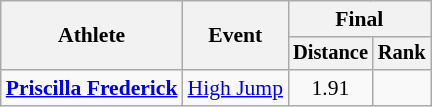<table class=wikitable style="font-size:90%">
<tr>
<th rowspan="2">Athlete</th>
<th rowspan="2">Event</th>
<th colspan="2">Final</th>
</tr>
<tr style="font-size:95%">
<th>Distance</th>
<th>Rank</th>
</tr>
<tr align=center>
<td align=left rowspan="1"><strong><a href='#'>Priscilla Frederick</a></strong></td>
<td align=left><a href='#'>High Jump</a></td>
<td>1.91</td>
<td></td>
</tr>
</table>
